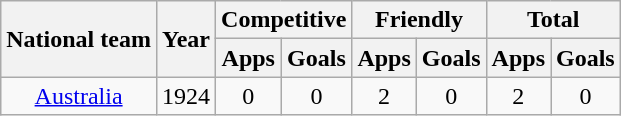<table class="wikitable" style="text-align:center">
<tr>
<th rowspan="2">National team</th>
<th rowspan="2">Year</th>
<th colspan="2">Competitive</th>
<th colspan="2">Friendly</th>
<th colspan="2">Total</th>
</tr>
<tr>
<th>Apps</th>
<th>Goals</th>
<th>Apps</th>
<th>Goals</th>
<th>Apps</th>
<th>Goals</th>
</tr>
<tr>
<td><a href='#'>Australia</a></td>
<td>1924</td>
<td>0</td>
<td>0</td>
<td>2</td>
<td>0</td>
<td>2</td>
<td>0</td>
</tr>
</table>
